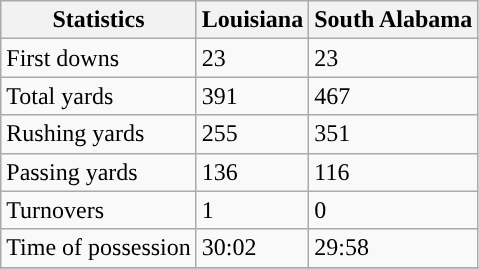<table class="wikitable">
<tr>
<th>Statistics</th>
<th>Louisiana</th>
<th>South Alabama</th>
</tr>
<tr>
<td>First downs</td>
<td>23</td>
<td>23</td>
</tr>
<tr>
<td>Total yards</td>
<td>391</td>
<td>467</td>
</tr>
<tr>
<td>Rushing yards</td>
<td>255</td>
<td>351</td>
</tr>
<tr>
<td>Passing yards</td>
<td>136</td>
<td>116</td>
</tr>
<tr>
<td>Turnovers</td>
<td>1</td>
<td>0</td>
</tr>
<tr>
<td>Time of possession</td>
<td>30:02</td>
<td>29:58</td>
</tr>
<tr>
</tr>
</table>
